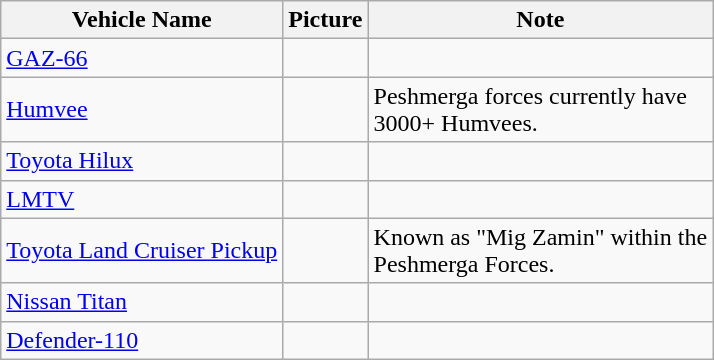<table class="wikitable">
<tr>
<th>Vehicle Name</th>
<th>Picture</th>
<th>Note</th>
</tr>
<tr>
<td><a href='#'>GAZ-66</a></td>
<td></td>
<td></td>
</tr>
<tr>
<td><a href='#'>Humvee</a></td>
<td></td>
<td>Peshmerga forces currently have<br>3000+ Humvees.</td>
</tr>
<tr>
<td><a href='#'>Toyota Hilux</a></td>
<td></td>
<td></td>
</tr>
<tr>
<td><a href='#'>LMTV</a></td>
<td></td>
<td></td>
</tr>
<tr>
<td><a href='#'>Toyota Land Cruiser Pickup</a></td>
<td></td>
<td>Known as "Mig Zamin" within the<br>Peshmerga Forces.</td>
</tr>
<tr>
<td><a href='#'>Nissan Titan</a></td>
<td></td>
<td></td>
</tr>
<tr>
<td><a href='#'>Defender-110</a></td>
<td></td>
</tr>
</table>
